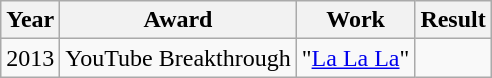<table class="wikitable plainrowheaders" style="text-align:center;">
<tr>
<th>Year</th>
<th>Award</th>
<th>Work</th>
<th>Result</th>
</tr>
<tr>
<td>2013</td>
<td>YouTube Breakthrough</td>
<td>"<a href='#'>La La La</a>"</td>
<td></td>
</tr>
</table>
